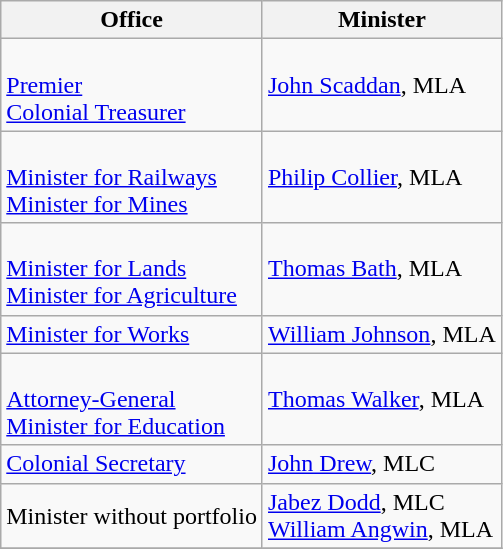<table class="wikitable">
<tr>
<th>Office</th>
<th>Minister</th>
</tr>
<tr>
<td><br><a href='#'>Premier</a><br>
<a href='#'>Colonial Treasurer</a><br></td>
<td><a href='#'>John Scaddan</a>, MLA</td>
</tr>
<tr>
<td><br><a href='#'>Minister for Railways</a><br>
<a href='#'>Minister for Mines</a><br></td>
<td><a href='#'>Philip Collier</a>, MLA</td>
</tr>
<tr>
<td><br><a href='#'>Minister for Lands</a><br>
<a href='#'>Minister for Agriculture</a><br></td>
<td><a href='#'>Thomas Bath</a>, MLA</td>
</tr>
<tr>
<td><a href='#'>Minister for Works</a></td>
<td><a href='#'>William Johnson</a>, MLA</td>
</tr>
<tr>
<td><br><a href='#'>Attorney-General</a><br>
<a href='#'>Minister for Education</a><br></td>
<td><a href='#'>Thomas Walker</a>, MLA</td>
</tr>
<tr>
<td><a href='#'>Colonial Secretary</a><br></td>
<td><a href='#'>John Drew</a>, MLC</td>
</tr>
<tr>
<td>Minister without portfolio</td>
<td><a href='#'>Jabez Dodd</a>, MLC<br><a href='#'>William Angwin</a>, MLA</td>
</tr>
<tr>
</tr>
</table>
